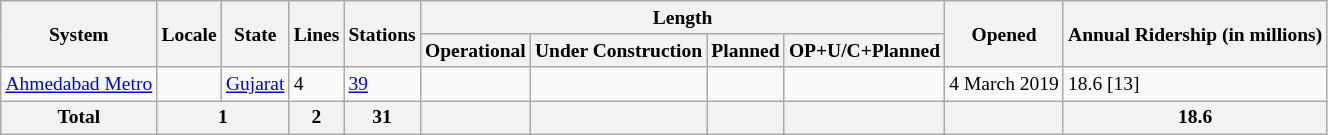<table class = "wikitable sortable" style="font-size:small">
<tr>
<th rowspan="2">System</th>
<th rowspan="2">Locale</th>
<th rowspan="2">State</th>
<th rowspan="2">Lines</th>
<th rowspan="2">Stations</th>
<th colspan="4">Length</th>
<th rowspan="2">Opened</th>
<th rowspan="2">Annual Ridership (in millions)</th>
</tr>
<tr>
<th>Operational</th>
<th>Under Construction</th>
<th>Planned</th>
<th>OP+U/C+Planned</th>
</tr>
<tr>
<td><a href='#'>Ahmedabad Metro</a></td>
<td></td>
<td><a href='#'>Gujarat</a></td>
<td>4</td>
<td><a href='#'>39</a></td>
<td></td>
<td></td>
<td></td>
<td></td>
<td>4 March 2019</td>
<td>18.6 [13]</td>
</tr>
<tr>
<th>Total</th>
<th colspan="2">1</th>
<th>2</th>
<th>31</th>
<th></th>
<th></th>
<th></th>
<th></th>
<th colspan="1"></th>
<th>18.6</th>
</tr>
</table>
